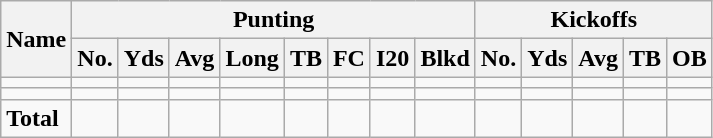<table class="wikitable" style="white-space:nowrap;">
<tr>
<th rowspan="2">Name</th>
<th colspan="8">Punting</th>
<th colspan="5">Kickoffs</th>
</tr>
<tr>
<th>No.</th>
<th>Yds</th>
<th>Avg</th>
<th>Long</th>
<th>TB</th>
<th>FC</th>
<th>I20</th>
<th>Blkd</th>
<th>No.</th>
<th>Yds</th>
<th>Avg</th>
<th>TB</th>
<th>OB</th>
</tr>
<tr>
<td></td>
<td></td>
<td></td>
<td></td>
<td></td>
<td></td>
<td></td>
<td></td>
<td></td>
<td></td>
<td></td>
<td></td>
<td></td>
<td></td>
</tr>
<tr>
<td></td>
<td></td>
<td></td>
<td></td>
<td></td>
<td></td>
<td></td>
<td></td>
<td></td>
<td></td>
<td></td>
<td></td>
<td></td>
<td></td>
</tr>
<tr>
<td><strong>Total</strong></td>
<td></td>
<td></td>
<td></td>
<td></td>
<td></td>
<td></td>
<td></td>
<td></td>
<td></td>
<td></td>
<td></td>
<td></td>
<td></td>
</tr>
</table>
